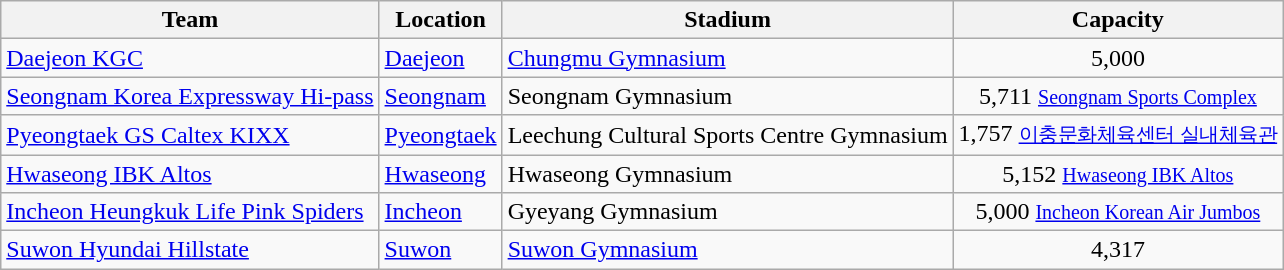<table class="wikitable sortable" style="text-align: left;">
<tr>
<th>Team</th>
<th>Location</th>
<th>Stadium</th>
<th>Capacity</th>
</tr>
<tr>
<td><a href='#'>Daejeon KGC</a></td>
<td><a href='#'>Daejeon</a></td>
<td><a href='#'>Chungmu Gymnasium</a></td>
<td align="center">5,000 <small> </small></td>
</tr>
<tr>
<td><a href='#'>Seongnam Korea Expressway Hi-pass</a></td>
<td><a href='#'>Seongnam</a></td>
<td>Seongnam Gymnasium</td>
<td align="center">5,711 <small> <a href='#'>Seongnam Sports Complex</a></small></td>
</tr>
<tr>
<td><a href='#'>Pyeongtaek GS Caltex KIXX</a></td>
<td><a href='#'>Pyeongtaek</a></td>
<td>Leechung Cultural Sports Centre Gymnasium</td>
<td align="center">1,757 <small> <a href='#'>이충문화체육센터 실내체육관</a></small></td>
</tr>
<tr>
<td><a href='#'>Hwaseong IBK Altos</a></td>
<td><a href='#'>Hwaseong</a></td>
<td>Hwaseong Gymnasium</td>
<td align="center">5,152 <small> <a href='#'>Hwaseong IBK Altos</a></small></td>
</tr>
<tr>
<td><a href='#'>Incheon Heungkuk Life Pink Spiders</a></td>
<td><a href='#'>Incheon</a></td>
<td>Gyeyang Gymnasium</td>
<td align="center">5,000 <small> <a href='#'>Incheon Korean Air Jumbos</a> </small></td>
</tr>
<tr>
<td><a href='#'>Suwon Hyundai Hillstate</a></td>
<td><a href='#'>Suwon</a></td>
<td><a href='#'>Suwon Gymnasium</a></td>
<td align="center">4,317 <small> </small></td>
</tr>
</table>
